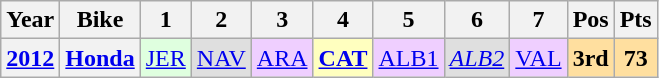<table class="wikitable" style="text-align:center;">
<tr>
<th>Year</th>
<th>Bike</th>
<th>1</th>
<th>2</th>
<th>3</th>
<th>4</th>
<th>5</th>
<th>6</th>
<th>7</th>
<th>Pos</th>
<th>Pts</th>
</tr>
<tr>
<th><a href='#'>2012</a></th>
<th><a href='#'>Honda</a></th>
<td style="background:#dfffdf;"><a href='#'>JER</a><br></td>
<td style="background:#dfdfdf;"><a href='#'>NAV</a><br></td>
<td style="background:#efcfff;"><a href='#'>ARA</a><br></td>
<td style="background:#ffffbf;"><strong><a href='#'>CAT</a></strong><br></td>
<td style="background:#efcfff;"><a href='#'>ALB1</a><br></td>
<td style="background:#dfdfdf;"><em><a href='#'>ALB2</a></em><br></td>
<td style="background:#efcfff;"><a href='#'>VAL</a><br></td>
<th style="background:#ffdf9f;">3rd</th>
<th style="background:#ffdf9f;">73</th>
</tr>
</table>
